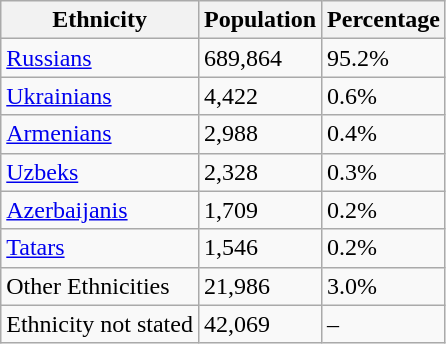<table class="wikitable">
<tr>
<th>Ethnicity</th>
<th>Population</th>
<th>Percentage</th>
</tr>
<tr>
<td><a href='#'>Russians</a></td>
<td>689,864</td>
<td>95.2%</td>
</tr>
<tr>
<td><a href='#'>Ukrainians</a></td>
<td>4,422</td>
<td>0.6%</td>
</tr>
<tr>
<td><a href='#'>Armenians</a></td>
<td>2,988</td>
<td>0.4%</td>
</tr>
<tr>
<td><a href='#'>Uzbeks</a></td>
<td>2,328</td>
<td>0.3%</td>
</tr>
<tr>
<td><a href='#'>Azerbaijanis</a></td>
<td>1,709</td>
<td>0.2%</td>
</tr>
<tr>
<td><a href='#'>Tatars</a></td>
<td>1,546</td>
<td>0.2%</td>
</tr>
<tr>
<td>Other Ethnicities</td>
<td>21,986</td>
<td>3.0%</td>
</tr>
<tr>
<td>Ethnicity not stated</td>
<td>42,069</td>
<td>–</td>
</tr>
</table>
